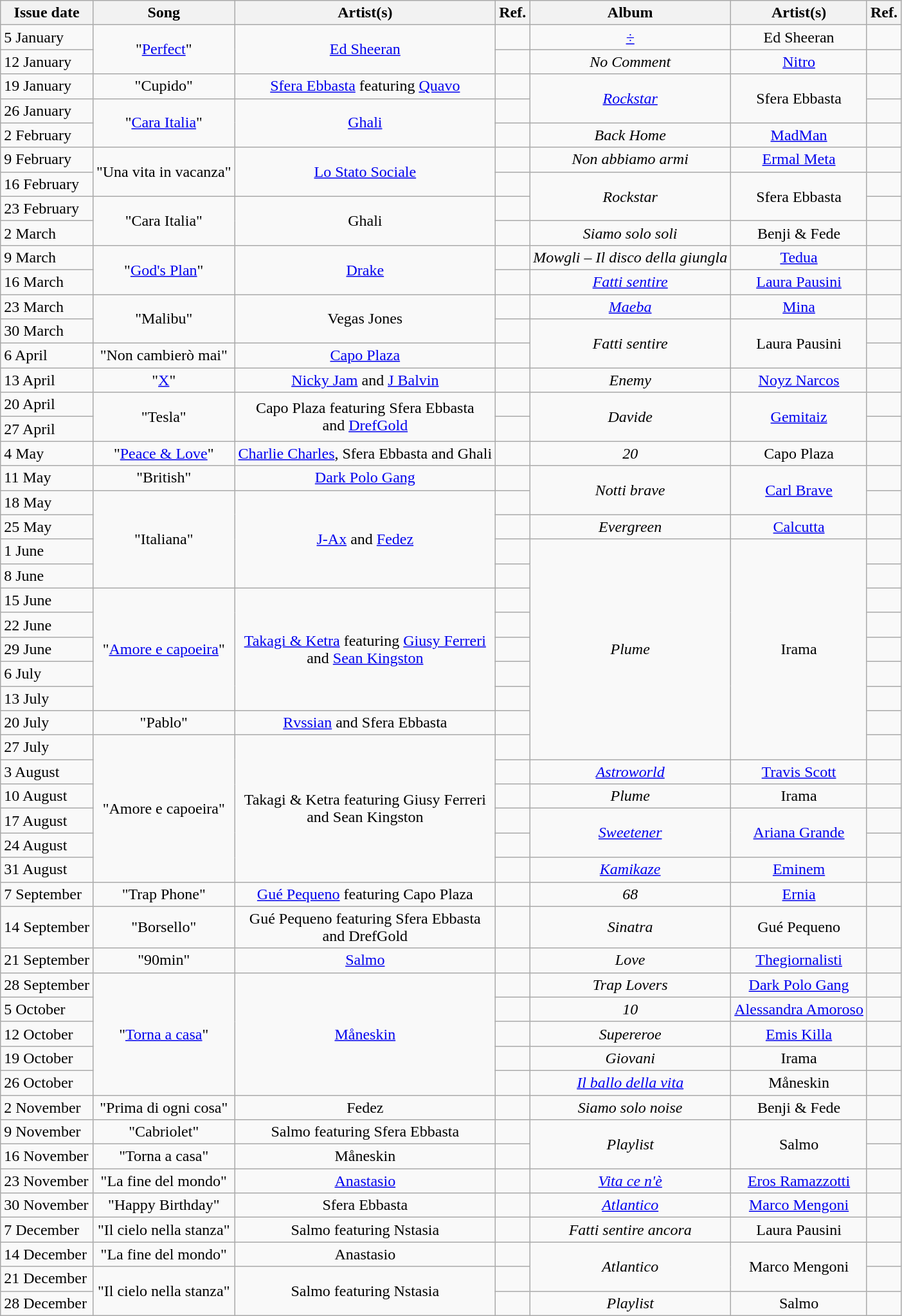<table class="wikitable">
<tr>
<th>Issue date</th>
<th>Song</th>
<th>Artist(s)</th>
<th>Ref.</th>
<th>Album</th>
<th>Artist(s)</th>
<th>Ref.</th>
</tr>
<tr>
<td>5 January</td>
<td align="center" rowspan="2">"<a href='#'>Perfect</a>"</td>
<td align="center" rowspan="2"><a href='#'>Ed Sheeran</a></td>
<td align="center"></td>
<td align="center"><em><a href='#'>÷</a></em></td>
<td align="center">Ed Sheeran</td>
<td align="center"></td>
</tr>
<tr>
<td>12 January</td>
<td align="center"></td>
<td align="center"><em>No Comment</em></td>
<td align="center"><a href='#'>Nitro</a></td>
<td align="center"></td>
</tr>
<tr>
<td>19 January</td>
<td align="center">"Cupido"</td>
<td align="center"><a href='#'>Sfera Ebbasta</a> featuring <a href='#'>Quavo</a></td>
<td align="center"></td>
<td align="center" rowspan="2"><em><a href='#'>Rockstar</a></em></td>
<td align="center" rowspan="2">Sfera Ebbasta</td>
<td align="center"></td>
</tr>
<tr>
<td>26 January</td>
<td align="center" rowspan="2">"<a href='#'>Cara Italia</a>"</td>
<td align="center" rowspan="2"><a href='#'>Ghali</a></td>
<td align="center"></td>
<td align="center"></td>
</tr>
<tr>
<td>2 February</td>
<td align="center"></td>
<td align="center"><em>Back Home</em></td>
<td align="center"><a href='#'>MadMan</a></td>
<td align="center"></td>
</tr>
<tr>
<td>9 February</td>
<td align="center" rowspan="2">"Una vita in vacanza"</td>
<td align="center" rowspan="2"><a href='#'>Lo Stato Sociale</a></td>
<td align="center"></td>
<td align="center"><em>Non abbiamo armi</em></td>
<td align="center"><a href='#'>Ermal Meta</a></td>
<td align="center"></td>
</tr>
<tr>
<td>16 February</td>
<td align="center"></td>
<td align="center" rowspan="2"><em>Rockstar</em></td>
<td align="center" rowspan="2">Sfera Ebbasta</td>
<td align="center"></td>
</tr>
<tr>
<td>23 February</td>
<td align="center" rowspan="2">"Cara Italia"</td>
<td align="center" rowspan="2">Ghali</td>
<td align="center"></td>
<td align="center"></td>
</tr>
<tr>
<td>2 March</td>
<td align="center"></td>
<td align="center"><em>Siamo solo soli</em></td>
<td align="center">Benji & Fede</td>
<td align="center"></td>
</tr>
<tr>
<td>9 March</td>
<td align="center" rowspan="2">"<a href='#'>God's Plan</a>"</td>
<td align="center" rowspan="2"><a href='#'>Drake</a></td>
<td align="center"></td>
<td align="center"><em>Mowgli – Il disco della giungla</em></td>
<td align="center"><a href='#'>Tedua</a></td>
<td align="center"></td>
</tr>
<tr>
<td>16 March</td>
<td align="center"></td>
<td align="center"><em><a href='#'>Fatti sentire</a></em></td>
<td align="center"><a href='#'>Laura Pausini</a></td>
<td align="center"></td>
</tr>
<tr>
<td>23 March</td>
<td align="center" rowspan="2">"Malibu"</td>
<td align="center" rowspan="2">Vegas Jones</td>
<td align="center"></td>
<td align="center"><em><a href='#'>Maeba</a></em></td>
<td align="center"><a href='#'>Mina</a></td>
<td align="center"></td>
</tr>
<tr>
<td>30 March</td>
<td align="center"></td>
<td align="center" rowspan="2"><em>Fatti sentire</em></td>
<td align="center" rowspan="2">Laura Pausini</td>
<td align="center"></td>
</tr>
<tr>
<td>6 April</td>
<td align="center">"Non cambierò mai"</td>
<td align="center"><a href='#'>Capo Plaza</a></td>
<td align="center"></td>
<td align="center"></td>
</tr>
<tr>
<td>13 April</td>
<td align="center">"<a href='#'>X</a>"</td>
<td align="center"><a href='#'>Nicky Jam</a> and <a href='#'>J Balvin</a></td>
<td align="center"></td>
<td align="center"><em>Enemy</em></td>
<td align="center"><a href='#'>Noyz Narcos</a></td>
<td align="center"></td>
</tr>
<tr>
<td>20 April</td>
<td align="center" rowspan="2">"Tesla"</td>
<td align="center" rowspan="2">Capo Plaza featuring Sfera Ebbasta <br>and <a href='#'>DrefGold</a></td>
<td align="center"></td>
<td align="center" rowspan="2"><em>Davide</em></td>
<td align="center" rowspan="2"><a href='#'>Gemitaiz</a></td>
<td align="center"></td>
</tr>
<tr>
<td>27 April</td>
<td align="center"></td>
<td align="center"></td>
</tr>
<tr>
<td>4 May</td>
<td align="center">"<a href='#'>Peace & Love</a>"</td>
<td align="center"><a href='#'>Charlie Charles</a>, Sfera Ebbasta and Ghali</td>
<td align="center"></td>
<td align="center"><em>20</em></td>
<td align="center">Capo Plaza</td>
<td align="center"></td>
</tr>
<tr>
<td>11 May</td>
<td align="center">"British"</td>
<td align="center"><a href='#'>Dark Polo Gang</a></td>
<td align="center"></td>
<td align="center" rowspan="2"><em>Notti brave</em></td>
<td align="center" rowspan="2"><a href='#'>Carl Brave</a></td>
<td align="center"></td>
</tr>
<tr>
<td>18 May</td>
<td align="center" rowspan="4">"Italiana"</td>
<td align="center" rowspan="4"><a href='#'>J-Ax</a> and <a href='#'>Fedez</a></td>
<td align="center"></td>
<td align="center"></td>
</tr>
<tr>
<td>25 May</td>
<td align="center"></td>
<td align="center"><em>Evergreen</em></td>
<td align="center"><a href='#'>Calcutta</a></td>
<td align="center"></td>
</tr>
<tr>
<td>1 June</td>
<td align="center"></td>
<td align="center" rowspan="9"><em>Plume</em></td>
<td align="center" rowspan="9">Irama</td>
<td align="center"></td>
</tr>
<tr>
<td>8 June</td>
<td align="center"></td>
<td align="center"></td>
</tr>
<tr>
<td>15 June</td>
<td align="center" rowspan="5">"<a href='#'>Amore e capoeira</a>"</td>
<td align="center" rowspan="5"><a href='#'>Takagi & Ketra</a> featuring <a href='#'>Giusy Ferreri</a> <br>and <a href='#'>Sean Kingston</a></td>
<td align="center"></td>
<td align="center"></td>
</tr>
<tr>
<td>22 June</td>
<td align="center"></td>
<td align="center"></td>
</tr>
<tr>
<td>29 June</td>
<td align="center"></td>
<td align="center"></td>
</tr>
<tr>
<td>6 July</td>
<td align="center"></td>
<td align="center"></td>
</tr>
<tr>
<td>13 July</td>
<td align="center"></td>
<td align="center"></td>
</tr>
<tr>
<td>20 July</td>
<td align="center">"Pablo"</td>
<td align="center"><a href='#'>Rvssian</a> and Sfera Ebbasta</td>
<td align="center"></td>
<td align="center"></td>
</tr>
<tr>
<td>27 July</td>
<td align="center" rowspan="6">"Amore e capoeira"</td>
<td align="center" rowspan="6">Takagi & Ketra featuring Giusy Ferreri <br>and Sean Kingston</td>
<td align="center"></td>
<td align="center"></td>
</tr>
<tr>
<td>3 August</td>
<td align="center"></td>
<td align="center"><em><a href='#'>Astroworld</a></em></td>
<td align="center"><a href='#'>Travis Scott</a></td>
<td align="center"></td>
</tr>
<tr>
<td>10 August</td>
<td align="center"></td>
<td align="center"><em>Plume</em></td>
<td align="center">Irama</td>
<td align="center"></td>
</tr>
<tr>
<td>17 August</td>
<td align="center"></td>
<td align="center" rowspan="2"><em><a href='#'>Sweetener</a></em></td>
<td align="center" rowspan="2"><a href='#'>Ariana Grande</a></td>
<td align="center"></td>
</tr>
<tr>
<td>24 August</td>
<td align="center"></td>
<td align="center"></td>
</tr>
<tr>
<td>31 August</td>
<td align="center"></td>
<td align="center"><em><a href='#'>Kamikaze</a></em></td>
<td align="center"><a href='#'>Eminem</a></td>
<td align="center"></td>
</tr>
<tr>
<td>7 September</td>
<td align="center">"Trap Phone"</td>
<td align="center"><a href='#'>Gué Pequeno</a> featuring Capo Plaza</td>
<td align="center"></td>
<td align="center"><em>68</em></td>
<td align="center"><a href='#'>Ernia</a></td>
<td align="center"></td>
</tr>
<tr>
<td>14 September</td>
<td align="center">"Borsello"</td>
<td align="center">Gué Pequeno featuring Sfera Ebbasta <br>and DrefGold</td>
<td align="center"></td>
<td align="center"><em>Sinatra</em></td>
<td align="center">Gué Pequeno</td>
<td align="center"></td>
</tr>
<tr>
<td>21 September</td>
<td align="center">"90min"</td>
<td align="center"><a href='#'>Salmo</a></td>
<td align="center"></td>
<td align="center"><em>Love</em></td>
<td align="center"><a href='#'>Thegiornalisti</a></td>
<td align="center"></td>
</tr>
<tr>
<td>28 September</td>
<td align="center" rowspan="5">"<a href='#'>Torna a casa</a>"</td>
<td align="center" rowspan="5"><a href='#'>Måneskin</a></td>
<td align="center"></td>
<td align="center"><em>Trap Lovers</em></td>
<td align="center"><a href='#'>Dark Polo Gang</a></td>
<td align="center"></td>
</tr>
<tr>
<td>5 October</td>
<td align="center"></td>
<td align="center"><em>10</em></td>
<td align="center"><a href='#'>Alessandra Amoroso</a></td>
<td align="center"></td>
</tr>
<tr>
<td>12 October</td>
<td align="center"></td>
<td align="center"><em>Supereroe</em></td>
<td align="center"><a href='#'>Emis Killa</a></td>
<td align="center"></td>
</tr>
<tr>
<td>19 October</td>
<td align="center"></td>
<td align="center"><em>Giovani</em></td>
<td align="center">Irama</td>
<td align="center"></td>
</tr>
<tr>
<td>26 October</td>
<td align="center"></td>
<td align="center"><em><a href='#'>Il ballo della vita</a></em></td>
<td align="center">Måneskin</td>
<td align="center"></td>
</tr>
<tr>
<td>2 November</td>
<td align="center">"Prima di ogni cosa"</td>
<td align="center">Fedez</td>
<td align="center"></td>
<td align="center"><em>Siamo solo noise</em></td>
<td align="center">Benji & Fede</td>
<td align="center"></td>
</tr>
<tr>
<td>9 November</td>
<td align="center">"Cabriolet"</td>
<td align="center">Salmo featuring Sfera Ebbasta</td>
<td align="center"></td>
<td align="center" rowspan="2"><em>Playlist</em></td>
<td align="center" rowspan="2">Salmo</td>
<td align="center"></td>
</tr>
<tr>
<td>16 November</td>
<td align="center">"Torna a casa"</td>
<td align="center">Måneskin</td>
<td align="center"></td>
<td align="center"></td>
</tr>
<tr>
<td>23 November</td>
<td align="center">"La fine del mondo"</td>
<td align="center"><a href='#'>Anastasio</a></td>
<td align="center"></td>
<td align="center"><em><a href='#'>Vita ce n'è</a></em></td>
<td align="center"><a href='#'>Eros Ramazzotti</a></td>
<td align="center"></td>
</tr>
<tr>
<td>30 November</td>
<td align="center">"Happy Birthday"</td>
<td align="center">Sfera Ebbasta</td>
<td align="center"></td>
<td align="center"><em><a href='#'>Atlantico</a></em></td>
<td align="center"><a href='#'>Marco Mengoni</a></td>
<td align="center"></td>
</tr>
<tr>
<td>7 December</td>
<td align="center">"Il cielo nella stanza"</td>
<td align="center">Salmo featuring Nstasia</td>
<td align="center"></td>
<td align="center"><em>Fatti sentire ancora</em></td>
<td align="center">Laura Pausini</td>
<td align="center"></td>
</tr>
<tr>
<td>14 December</td>
<td align="center">"La fine del mondo"</td>
<td align="center">Anastasio</td>
<td align="center"></td>
<td align="center" rowspan="2"><em>Atlantico</em></td>
<td align="center" rowspan="2">Marco Mengoni</td>
<td align="center"></td>
</tr>
<tr>
<td>21 December</td>
<td align="center" rowspan="2">"Il cielo nella stanza"</td>
<td align="center" rowspan="2">Salmo featuring Nstasia</td>
<td align="center"></td>
<td align="center"></td>
</tr>
<tr>
<td>28 December</td>
<td align="center"></td>
<td align="center"><em>Playlist</em></td>
<td align="center">Salmo</td>
<td align="center"></td>
</tr>
</table>
